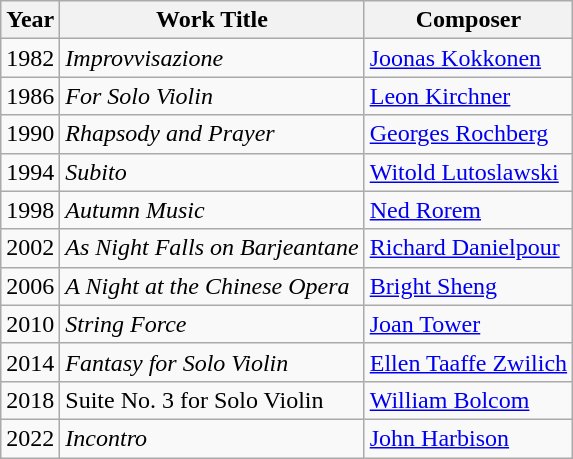<table class="wikitable">
<tr>
<th>Year</th>
<th>Work Title</th>
<th>Composer</th>
</tr>
<tr>
<td>1982</td>
<td><em>Improvvisazione</em></td>
<td><a href='#'>Joonas Kokkonen</a></td>
</tr>
<tr>
<td>1986</td>
<td><em>For Solo Violin</em></td>
<td><a href='#'>Leon Kirchner</a></td>
</tr>
<tr>
<td>1990</td>
<td><em>Rhapsody and Prayer</em></td>
<td><a href='#'>Georges Rochberg</a></td>
</tr>
<tr>
<td>1994</td>
<td><em>Subito</em></td>
<td><a href='#'>Witold Lutoslawski</a></td>
</tr>
<tr>
<td>1998</td>
<td><em>Autumn Music</em></td>
<td><a href='#'>Ned Rorem</a></td>
</tr>
<tr>
<td>2002</td>
<td><em>As Night Falls on Barjeantane</em></td>
<td><a href='#'>Richard Danielpour</a></td>
</tr>
<tr>
<td>2006</td>
<td><em>A Night at the Chinese Opera</em></td>
<td><a href='#'>Bright Sheng</a></td>
</tr>
<tr>
<td>2010</td>
<td><em>String Force</em></td>
<td><a href='#'>Joan Tower</a></td>
</tr>
<tr>
<td>2014</td>
<td><em>Fantasy for Solo Violin</em></td>
<td><a href='#'>Ellen Taaffe Zwilich</a></td>
</tr>
<tr>
<td>2018</td>
<td>Suite No. 3 for Solo Violin</td>
<td><a href='#'>William Bolcom</a></td>
</tr>
<tr>
<td>2022</td>
<td><em>Incontro</em></td>
<td><a href='#'>John Harbison</a></td>
</tr>
</table>
